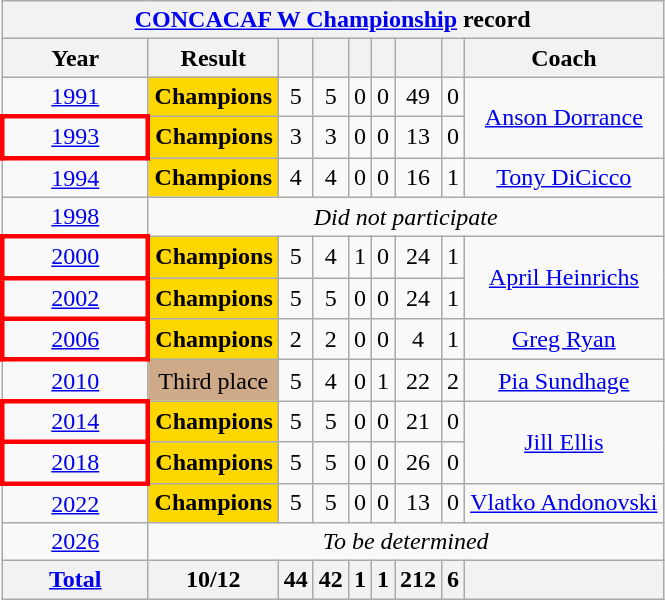<table class="wikitable"  style="text-align:center;">
<tr>
<th colspan=9><a href='#'>CONCACAF W Championship</a> record</th>
</tr>
<tr>
<th width=90>Year</th>
<th>Result</th>
<th></th>
<th></th>
<th></th>
<th></th>
<th></th>
<th></th>
<th>Coach</th>
</tr>
<tr>
<td> <a href='#'>1991</a></td>
<td style="background:gold;"><strong>Champions</strong></td>
<td>5</td>
<td>5</td>
<td>0</td>
<td>0</td>
<td>49</td>
<td>0</td>
<td rowspan=2><a href='#'>Anson Dorrance</a></td>
</tr>
<tr>
<td style="border: 3px solid red"> <a href='#'>1993</a></td>
<td style="background:gold;"><strong>Champions</strong></td>
<td>3</td>
<td>3</td>
<td>0</td>
<td>0</td>
<td>13</td>
<td>0</td>
</tr>
<tr>
<td> <a href='#'>1994</a></td>
<td style="background:gold;"><strong>Champions</strong></td>
<td>4</td>
<td>4</td>
<td>0</td>
<td>0</td>
<td>16</td>
<td>1</td>
<td><a href='#'>Tony DiCicco</a></td>
</tr>
<tr>
<td> <a href='#'>1998</a></td>
<td colspan=8><em>Did not participate</em></td>
</tr>
<tr>
<td style="border: 3px solid red"> <a href='#'>2000</a></td>
<td style="background:gold;"><strong>Champions</strong></td>
<td>5</td>
<td>4</td>
<td>1</td>
<td>0</td>
<td>24</td>
<td>1</td>
<td rowspan=2><a href='#'>April Heinrichs</a></td>
</tr>
<tr>
<td style="border: 3px solid red"> <a href='#'>2002</a></td>
<td style="background:gold;"><strong>Champions</strong></td>
<td>5</td>
<td>5</td>
<td>0</td>
<td>0</td>
<td>24</td>
<td>1</td>
</tr>
<tr>
<td style="border: 3px solid red"> <a href='#'>2006</a></td>
<td style="background:gold;"><strong>Champions</strong></td>
<td>2</td>
<td>2</td>
<td>0</td>
<td>0</td>
<td>4</td>
<td>1</td>
<td><a href='#'>Greg Ryan</a></td>
</tr>
<tr>
<td> <a href='#'>2010</a></td>
<td style="background:#cfaa88;">Third place</td>
<td>5</td>
<td>4</td>
<td>0</td>
<td>1</td>
<td>22</td>
<td>2</td>
<td><a href='#'>Pia Sundhage</a></td>
</tr>
<tr>
<td style="border: 3px solid red"> <a href='#'>2014</a></td>
<td style="background:gold;"><strong>Champions</strong></td>
<td>5</td>
<td>5</td>
<td>0</td>
<td>0</td>
<td>21</td>
<td>0</td>
<td rowspan=2><a href='#'>Jill Ellis</a></td>
</tr>
<tr>
<td style="border: 3px solid red"> <a href='#'>2018</a></td>
<td style="background:gold;"><strong>Champions</strong></td>
<td>5</td>
<td>5</td>
<td>0</td>
<td>0</td>
<td>26</td>
<td>0</td>
</tr>
<tr>
<td> <a href='#'>2022</a></td>
<td style="background:gold;"><strong>Champions</strong></td>
<td>5</td>
<td>5</td>
<td>0</td>
<td>0</td>
<td>13</td>
<td>0</td>
<td><a href='#'>Vlatko Andonovski</a></td>
</tr>
<tr>
<td> <a href='#'>2026</a></td>
<td colspan=8><em>To be determined</em></td>
</tr>
<tr>
<th><a href='#'>Total</a></th>
<th>10/12</th>
<th>44</th>
<th>42</th>
<th>1</th>
<th>1</th>
<th>212</th>
<th>6</th>
<th></th>
</tr>
</table>
